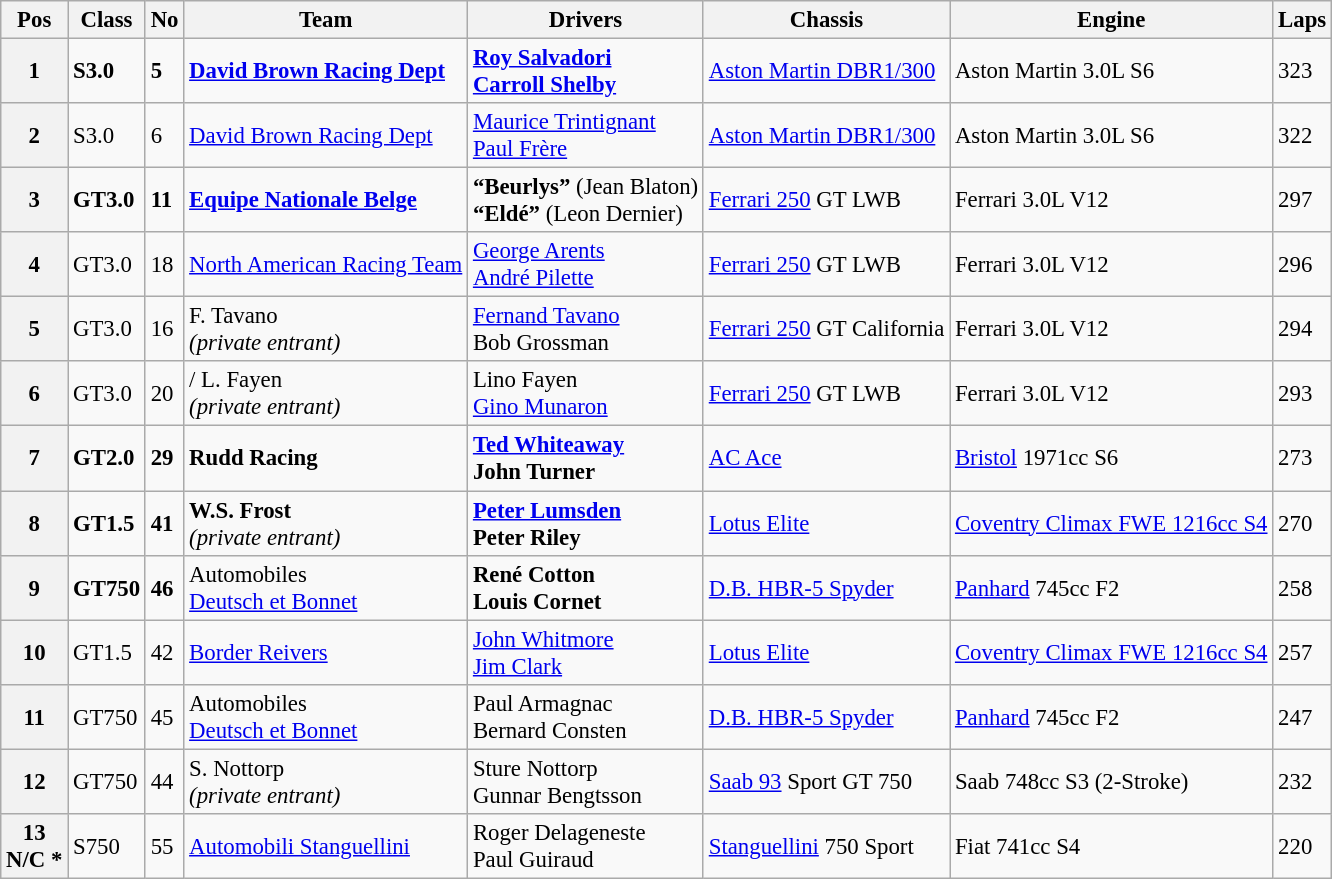<table class="wikitable" style="font-size: 95%;">
<tr>
<th>Pos</th>
<th>Class</th>
<th>No</th>
<th>Team</th>
<th>Drivers</th>
<th>Chassis</th>
<th>Engine</th>
<th>Laps</th>
</tr>
<tr>
<th>1</th>
<td><strong>S3.0</strong></td>
<td><strong>5</strong></td>
<td> <strong><a href='#'>David Brown Racing Dept</a> </strong></td>
<td> <strong><a href='#'>Roy Salvadori</a></strong><br> <strong><a href='#'>Carroll Shelby</a></strong></td>
<td><a href='#'>Aston Martin DBR1/300</a></td>
<td>Aston Martin 3.0L S6</td>
<td>323</td>
</tr>
<tr>
<th>2</th>
<td>S3.0</td>
<td>6</td>
<td> <a href='#'>David Brown Racing Dept</a></td>
<td> <a href='#'>Maurice Trintignant</a><br> <a href='#'>Paul Frère</a></td>
<td><a href='#'>Aston Martin DBR1/300</a></td>
<td>Aston Martin 3.0L S6</td>
<td>322</td>
</tr>
<tr>
<th>3</th>
<td><strong>GT3.0</strong></td>
<td><strong>11</strong></td>
<td> <strong><a href='#'>Equipe Nationale Belge</a></strong></td>
<td> <strong>“Beurlys”</strong> (Jean Blaton)<br> <strong>“Eldé”</strong> (Leon Dernier)</td>
<td><a href='#'>Ferrari 250</a> GT LWB</td>
<td>Ferrari 3.0L V12</td>
<td>297</td>
</tr>
<tr>
<th>4</th>
<td>GT3.0</td>
<td>18</td>
<td> <a href='#'>North American Racing Team</a></td>
<td> <a href='#'>George Arents</a><br> <a href='#'>André Pilette</a></td>
<td><a href='#'>Ferrari 250</a> GT LWB</td>
<td>Ferrari 3.0L V12</td>
<td>296</td>
</tr>
<tr>
<th>5</th>
<td>GT3.0</td>
<td>16</td>
<td> F. Tavano<br><em>(private entrant)</em></td>
<td> <a href='#'>Fernand Tavano</a><br> Bob Grossman</td>
<td><a href='#'>Ferrari 250</a> GT California</td>
<td>Ferrari 3.0L V12</td>
<td>294</td>
</tr>
<tr>
<th>6</th>
<td>GT3.0</td>
<td>20</td>
<td>/ L. Fayen<br><em>(private entrant)</em></td>
<td> Lino Fayen<br> <a href='#'>Gino Munaron</a></td>
<td><a href='#'>Ferrari 250</a> GT LWB</td>
<td>Ferrari 3.0L V12</td>
<td>293</td>
</tr>
<tr>
<th>7</th>
<td><strong>GT2.0</strong></td>
<td><strong>29</strong></td>
<td> <strong>Rudd Racing</strong></td>
<td> <strong><a href='#'>Ted Whiteaway</a></strong><br> <strong>John Turner</strong></td>
<td><a href='#'>AC Ace</a></td>
<td><a href='#'>Bristol</a> 1971cc S6</td>
<td>273</td>
</tr>
<tr>
<th>8</th>
<td><strong>GT1.5</strong></td>
<td><strong>41</strong></td>
<td> <strong>W.S. Frost</strong><br><em>(private entrant)</em></td>
<td> <strong><a href='#'>Peter Lumsden</a></strong><br> <strong>Peter Riley</strong></td>
<td><a href='#'>Lotus Elite</a></td>
<td><a href='#'>Coventry Climax FWE 1216cc S4</a></td>
<td>270</td>
</tr>
<tr>
<th>9</th>
<td><strong>GT750</strong></td>
<td><strong>46</strong></td>
<td> Automobiles<br><a href='#'>Deutsch et Bonnet</a></td>
<td> <strong>René Cotton</strong><br> <strong>Louis Cornet</strong></td>
<td><a href='#'>D.B. HBR-5 Spyder</a></td>
<td><a href='#'>Panhard</a> 745cc F2</td>
<td>258</td>
</tr>
<tr>
<th>10</th>
<td>GT1.5</td>
<td>42</td>
<td> <a href='#'>Border Reivers</a></td>
<td> <a href='#'>John Whitmore</a> <br> <a href='#'>Jim Clark</a></td>
<td><a href='#'>Lotus Elite</a></td>
<td><a href='#'>Coventry Climax FWE 1216cc S4</a></td>
<td>257</td>
</tr>
<tr>
<th>11</th>
<td>GT750</td>
<td>45</td>
<td> Automobiles<br><a href='#'>Deutsch et Bonnet</a></td>
<td> Paul Armagnac<br> Bernard Consten</td>
<td><a href='#'>D.B. HBR-5 Spyder</a></td>
<td><a href='#'>Panhard</a> 745cc F2</td>
<td>247</td>
</tr>
<tr>
<th>12</th>
<td>GT750</td>
<td>44</td>
<td> S. Nottorp<br><em>(private entrant)</em></td>
<td> Sture Nottorp<br> Gunnar Bengtsson</td>
<td><a href='#'>Saab 93</a> Sport GT 750</td>
<td>Saab 748cc S3 (2-Stroke)</td>
<td>232</td>
</tr>
<tr>
<th>13<br>N/C *</th>
<td>S750</td>
<td>55</td>
<td> <a href='#'>Automobili Stanguellini</a></td>
<td> Roger Delageneste<br> Paul Guiraud</td>
<td><a href='#'>Stanguellini</a> 750 Sport</td>
<td>Fiat 741cc S4</td>
<td>220</td>
</tr>
</table>
